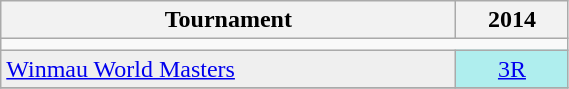<table class="wikitable" style="width:30%; margin:0">
<tr>
<th>Tournament</th>
<th>2014</th>
</tr>
<tr>
<td colspan="31" align="left"><strong></strong></td>
</tr>
<tr>
<td style="background:#efefef;" align=left><a href='#'>Winmau World Masters</a></td>
<td style="text-align:center; background:#afeeee;"><a href='#'>3R</a></td>
</tr>
<tr>
</tr>
</table>
